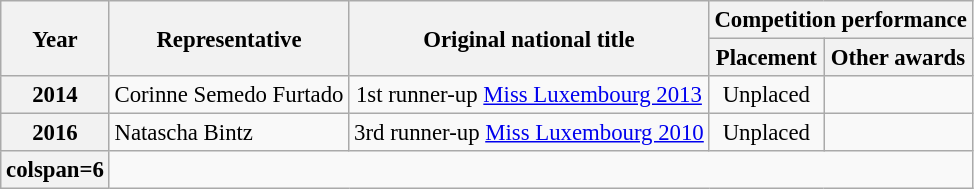<table class="wikitable" style="font-size:95%;">
<tr>
<th rowspan=2>Year</th>
<th rowspan=2>Representative</th>
<th rowspan=2>Original national title</th>
<th colspan=2>Competition performance</th>
</tr>
<tr>
<th>Placement</th>
<th>Other awards</th>
</tr>
<tr>
<th>2014</th>
<td>Corinne Semedo Furtado</td>
<td align=center>1st runner-up <a href='#'>Miss Luxembourg 2013</a></td>
<td align=center>Unplaced</td>
<td></td>
</tr>
<tr>
<th>2016</th>
<td>Natascha Bintz</td>
<td align=center>3rd runner-up <a href='#'>Miss Luxembourg 2010</a></td>
<td align=center>Unplaced</td>
<td></td>
</tr>
<tr>
<th>colspan=6 </th>
</tr>
</table>
